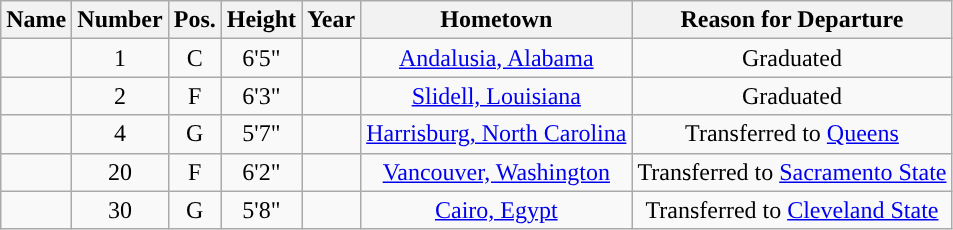<table class="wikitable sortable" border="1" style="text-align: center;">
<tr align=center>
<th>Name</th>
<th>Number</th>
<th>Pos.</th>
<th>Height</th>
<th>Year</th>
<th>Hometown</th>
<th>Reason for Departure</th>
</tr>
<tr>
<td></td>
<td>1</td>
<td>C</td>
<td>6'5"</td>
<td></td>
<td><a href='#'>Andalusia, Alabama</a></td>
<td>Graduated</td>
</tr>
<tr>
<td></td>
<td>2</td>
<td>F</td>
<td>6'3"</td>
<td></td>
<td><a href='#'>Slidell, Louisiana</a></td>
<td>Graduated</td>
</tr>
<tr>
<td></td>
<td>4</td>
<td>G</td>
<td>5'7"</td>
<td></td>
<td><a href='#'>Harrisburg, North Carolina</a></td>
<td>Transferred to <a href='#'>Queens</a></td>
</tr>
<tr>
<td></td>
<td>20</td>
<td>F</td>
<td>6'2"</td>
<td></td>
<td><a href='#'>Vancouver, Washington</a></td>
<td>Transferred to <a href='#'>Sacramento State</a></td>
</tr>
<tr>
<td></td>
<td>30</td>
<td>G</td>
<td>5'8"</td>
<td></td>
<td><a href='#'>Cairo, Egypt</a></td>
<td>Transferred to <a href='#'>Cleveland State</a></td>
</tr>
</table>
